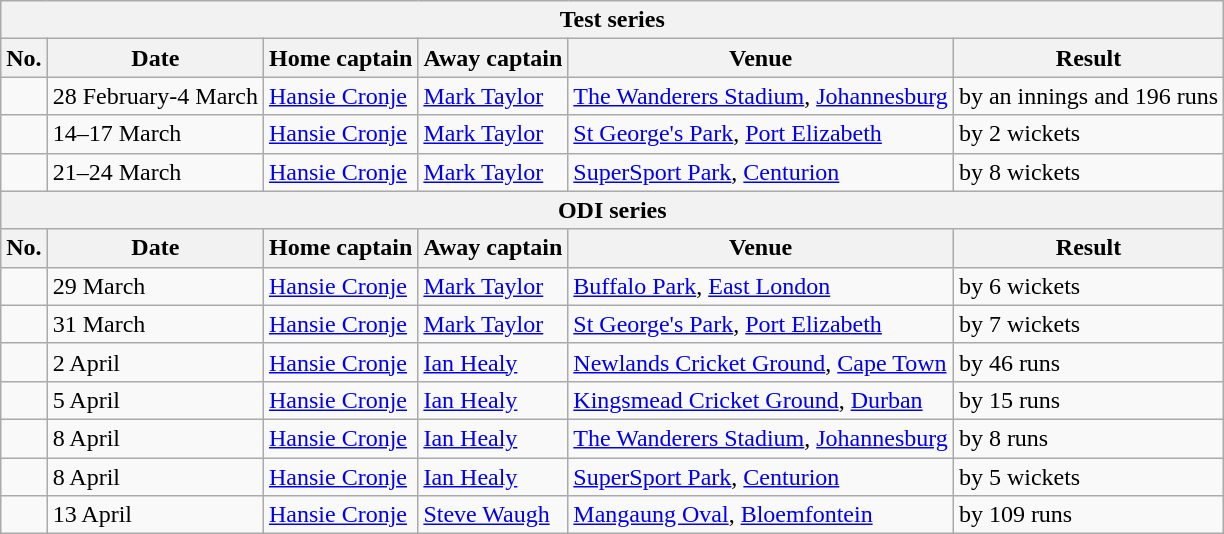<table class="wikitable">
<tr>
<th colspan="9">Test series</th>
</tr>
<tr>
<th>No.</th>
<th>Date</th>
<th>Home captain</th>
<th>Away captain</th>
<th>Venue</th>
<th>Result</th>
</tr>
<tr>
<td></td>
<td>28 February-4 March</td>
<td><a href='#'>Hansie Cronje</a></td>
<td><a href='#'>Mark Taylor</a></td>
<td><a href='#'>The Wanderers Stadium</a>, <a href='#'>Johannesburg</a></td>
<td> by an innings and 196 runs</td>
</tr>
<tr>
<td></td>
<td>14–17 March</td>
<td><a href='#'>Hansie Cronje</a></td>
<td><a href='#'>Mark Taylor</a></td>
<td><a href='#'>St George's Park</a>, <a href='#'>Port Elizabeth</a></td>
<td> by 2 wickets</td>
</tr>
<tr>
<td></td>
<td>21–24 March</td>
<td><a href='#'>Hansie Cronje</a></td>
<td><a href='#'>Mark Taylor</a></td>
<td><a href='#'>SuperSport Park</a>, <a href='#'>Centurion</a></td>
<td> by 8 wickets</td>
</tr>
<tr>
<th colspan="9">ODI series</th>
</tr>
<tr>
<th>No.</th>
<th>Date</th>
<th>Home captain</th>
<th>Away captain</th>
<th>Venue</th>
<th>Result</th>
</tr>
<tr>
<td></td>
<td>29 March</td>
<td><a href='#'>Hansie Cronje</a></td>
<td><a href='#'>Mark Taylor</a></td>
<td><a href='#'>Buffalo Park</a>, <a href='#'>East London</a></td>
<td> by 6 wickets</td>
</tr>
<tr>
<td></td>
<td>31 March</td>
<td><a href='#'>Hansie Cronje</a></td>
<td><a href='#'>Mark Taylor</a></td>
<td><a href='#'>St George's Park</a>, <a href='#'>Port Elizabeth</a></td>
<td> by 7 wickets</td>
</tr>
<tr>
<td></td>
<td>2 April</td>
<td><a href='#'>Hansie Cronje</a></td>
<td><a href='#'>Ian Healy</a></td>
<td><a href='#'>Newlands Cricket Ground</a>, <a href='#'>Cape Town</a></td>
<td> by 46 runs</td>
</tr>
<tr>
<td></td>
<td>5 April</td>
<td><a href='#'>Hansie Cronje</a></td>
<td><a href='#'>Ian Healy</a></td>
<td><a href='#'>Kingsmead Cricket Ground</a>, <a href='#'>Durban</a></td>
<td> by 15 runs</td>
</tr>
<tr>
<td></td>
<td>8 April</td>
<td><a href='#'>Hansie Cronje</a></td>
<td><a href='#'>Ian Healy</a></td>
<td><a href='#'>The Wanderers Stadium</a>, <a href='#'>Johannesburg</a></td>
<td> by 8 runs</td>
</tr>
<tr>
<td></td>
<td>8 April</td>
<td><a href='#'>Hansie Cronje</a></td>
<td><a href='#'>Ian Healy</a></td>
<td><a href='#'>SuperSport Park</a>, <a href='#'>Centurion</a></td>
<td> by 5 wickets</td>
</tr>
<tr>
<td></td>
<td>13 April</td>
<td><a href='#'>Hansie Cronje</a></td>
<td><a href='#'>Steve Waugh</a></td>
<td><a href='#'>Mangaung Oval</a>, <a href='#'>Bloemfontein</a></td>
<td> by 109 runs</td>
</tr>
</table>
